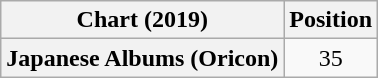<table class="wikitable plainrowheaders" style="text-align:center">
<tr>
<th scope="col">Chart (2019)</th>
<th scope="col">Position</th>
</tr>
<tr>
<th scope="row">Japanese Albums (Oricon)</th>
<td>35</td>
</tr>
</table>
